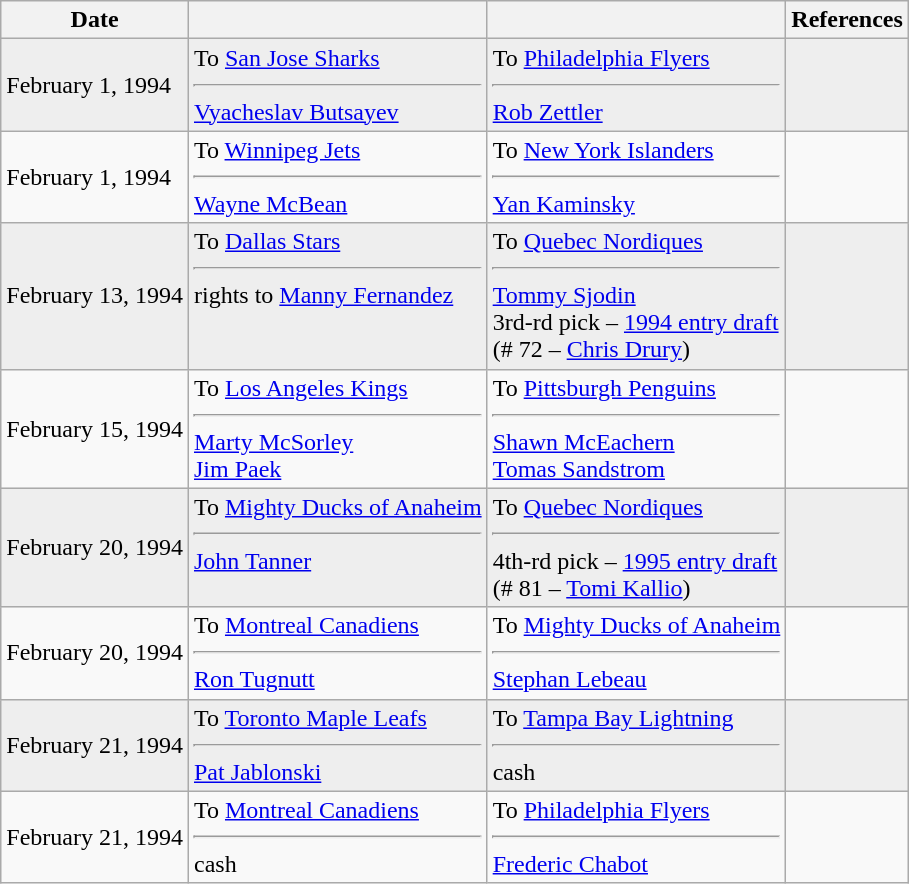<table class="wikitable">
<tr>
<th>Date</th>
<th></th>
<th></th>
<th>References</th>
</tr>
<tr bgcolor="#eeeeee">
<td>February 1, 1994</td>
<td valign="top">To <a href='#'>San Jose Sharks</a><hr><a href='#'>Vyacheslav Butsayev</a></td>
<td valign="top">To <a href='#'>Philadelphia Flyers</a><hr><a href='#'>Rob Zettler</a></td>
<td></td>
</tr>
<tr>
<td>February 1, 1994</td>
<td valign="top">To <a href='#'>Winnipeg Jets</a><hr><a href='#'>Wayne McBean</a></td>
<td valign="top">To <a href='#'>New York Islanders</a><hr><a href='#'>Yan Kaminsky</a></td>
<td></td>
</tr>
<tr bgcolor="#eeeeee">
<td>February 13, 1994</td>
<td valign="top">To <a href='#'>Dallas Stars</a><hr>rights to <a href='#'>Manny Fernandez</a></td>
<td valign="top">To <a href='#'>Quebec Nordiques</a><hr><a href='#'>Tommy Sjodin</a><br>3rd-rd pick – <a href='#'>1994 entry draft</a><br>(# 72 – <a href='#'>Chris Drury</a>)</td>
<td></td>
</tr>
<tr>
<td>February 15, 1994</td>
<td valign="top">To <a href='#'>Los Angeles Kings</a><hr><a href='#'>Marty McSorley</a><br><a href='#'>Jim Paek</a></td>
<td valign="top">To <a href='#'>Pittsburgh Penguins</a><hr><a href='#'>Shawn McEachern</a><br><a href='#'>Tomas Sandstrom</a></td>
<td></td>
</tr>
<tr bgcolor="#eeeeee">
<td>February 20, 1994</td>
<td valign="top">To <a href='#'>Mighty Ducks of Anaheim</a><hr><a href='#'>John Tanner</a></td>
<td valign="top">To <a href='#'>Quebec Nordiques</a><hr>4th-rd pick – <a href='#'>1995 entry draft</a><br>(# 81 – <a href='#'>Tomi Kallio</a>)</td>
<td></td>
</tr>
<tr>
<td>February 20, 1994</td>
<td valign="top">To <a href='#'>Montreal Canadiens</a><hr><a href='#'>Ron Tugnutt</a></td>
<td valign="top">To <a href='#'>Mighty Ducks of Anaheim</a><hr><a href='#'>Stephan Lebeau</a></td>
<td></td>
</tr>
<tr bgcolor="#eeeeee">
<td>February 21, 1994</td>
<td valign="top">To <a href='#'>Toronto Maple Leafs</a><hr><a href='#'>Pat Jablonski</a></td>
<td valign="top">To <a href='#'>Tampa Bay Lightning</a><hr>cash</td>
<td></td>
</tr>
<tr>
<td>February 21, 1994</td>
<td valign="top">To <a href='#'>Montreal Canadiens</a><hr>cash</td>
<td valign="top">To <a href='#'>Philadelphia Flyers</a><hr><a href='#'>Frederic Chabot</a></td>
<td></td>
</tr>
</table>
